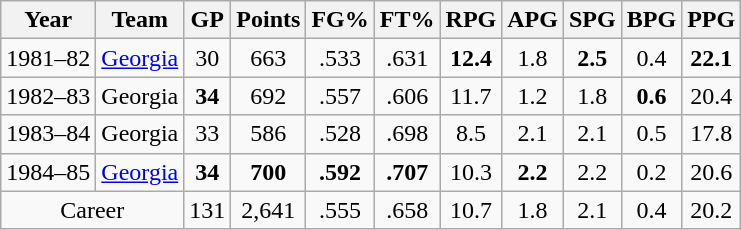<table class="wikitable"; style="text-align:center">
<tr>
<th>Year</th>
<th>Team</th>
<th>GP</th>
<th>Points</th>
<th>FG%</th>
<th>FT%</th>
<th>RPG</th>
<th>APG</th>
<th>SPG</th>
<th>BPG</th>
<th>PPG</th>
</tr>
<tr>
<td>1981–82</td>
<td><a href='#'>Georgia</a></td>
<td>30</td>
<td>663</td>
<td>.533</td>
<td>.631</td>
<td><strong>12.4</strong></td>
<td>1.8</td>
<td><strong>2.5</strong></td>
<td>0.4</td>
<td><strong>22.1</strong></td>
</tr>
<tr>
<td>1982–83</td>
<td>Georgia</td>
<td><strong>34</strong></td>
<td>692</td>
<td>.557</td>
<td>.606</td>
<td>11.7</td>
<td>1.2</td>
<td>1.8</td>
<td><strong>0.6</strong></td>
<td>20.4</td>
</tr>
<tr>
<td>1983–84</td>
<td>Georgia</td>
<td>33</td>
<td>586</td>
<td>.528</td>
<td>.698</td>
<td>8.5</td>
<td>2.1</td>
<td>2.1</td>
<td>0.5</td>
<td>17.8</td>
</tr>
<tr>
<td>1984–85</td>
<td><a href='#'>Georgia</a></td>
<td><strong>34</strong></td>
<td><strong>700</strong></td>
<td><strong>.592</strong></td>
<td><strong>.707</strong></td>
<td>10.3</td>
<td><strong>2.2</strong></td>
<td>2.2</td>
<td>0.2</td>
<td>20.6</td>
</tr>
<tr>
<td colspan=2; align=center>Career</td>
<td>131</td>
<td>2,641</td>
<td>.555</td>
<td>.658</td>
<td>10.7</td>
<td>1.8</td>
<td>2.1</td>
<td>0.4</td>
<td>20.2</td>
</tr>
</table>
